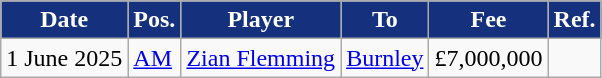<table class="wikitable plainrowheaders sortable">
<tr>
<th style="background:#15317E;color:#fff;">Date</th>
<th style="background:#15317E;color:#fff;">Pos.</th>
<th style="background:#15317E;color:#fff;">Player</th>
<th style="background:#15317E;color:#fff;">To</th>
<th style="background:#15317E;color:#fff;">Fee</th>
<th style="background:#15317E;color:#fff;">Ref.</th>
</tr>
<tr>
<td>1 June 2025</td>
<td><a href='#'>AM</a></td>
<td> <a href='#'>Zian Flemming</a></td>
<td> <a href='#'>Burnley</a></td>
<td>£7,000,000</td>
<td></td>
</tr>
</table>
